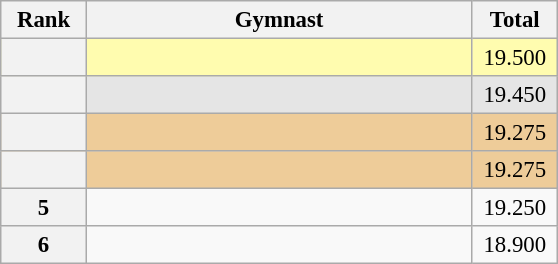<table class="wikitable sortable" style="text-align:center; font-size:95%">
<tr>
<th scope="col" style="width:50px;">Rank</th>
<th scope="col" style="width:250px;">Gymnast</th>
<th scope="col" style="width:50px;">Total</th>
</tr>
<tr style="background:#fffcaf;">
<th scope=row style="text-align:center"></th>
<td style="text-align:left;"></td>
<td>19.500</td>
</tr>
<tr style="background:#e5e5e5;">
<th scope=row style="text-align:center"></th>
<td style="text-align:left;"></td>
<td>19.450</td>
</tr>
<tr style="background:#ec9;">
<th scope=row style="text-align:center"></th>
<td style="text-align:left;"></td>
<td>19.275</td>
</tr>
<tr style="background:#ec9;">
<th scope=row style="text-align:center"></th>
<td style="text-align:left;"></td>
<td>19.275</td>
</tr>
<tr>
<th scope=row style="text-align:center">5</th>
<td style="text-align:left;"></td>
<td>19.250</td>
</tr>
<tr>
<th scope=row style="text-align:center">6</th>
<td style="text-align:left;"></td>
<td>18.900</td>
</tr>
</table>
